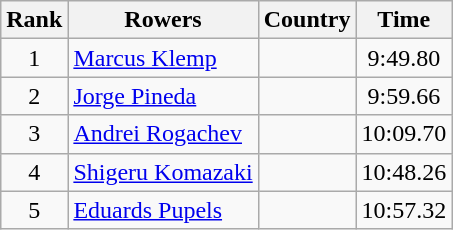<table class="wikitable" style="text-align:center">
<tr>
<th>Rank</th>
<th>Rowers</th>
<th>Country</th>
<th>Time</th>
</tr>
<tr>
<td>1</td>
<td align="left"><a href='#'>Marcus Klemp</a></td>
<td align="left"></td>
<td>9:49.80</td>
</tr>
<tr>
<td>2</td>
<td align="left"><a href='#'>Jorge Pineda</a></td>
<td align="left"></td>
<td>9:59.66</td>
</tr>
<tr>
<td>3</td>
<td align="left"><a href='#'>Andrei Rogachev</a></td>
<td align="left"></td>
<td>10:09.70</td>
</tr>
<tr>
<td>4</td>
<td align="left"><a href='#'>Shigeru Komazaki</a></td>
<td align="left"></td>
<td>10:48.26</td>
</tr>
<tr>
<td>5</td>
<td align="left"><a href='#'>Eduards Pupels</a></td>
<td align="left"></td>
<td>10:57.32</td>
</tr>
</table>
